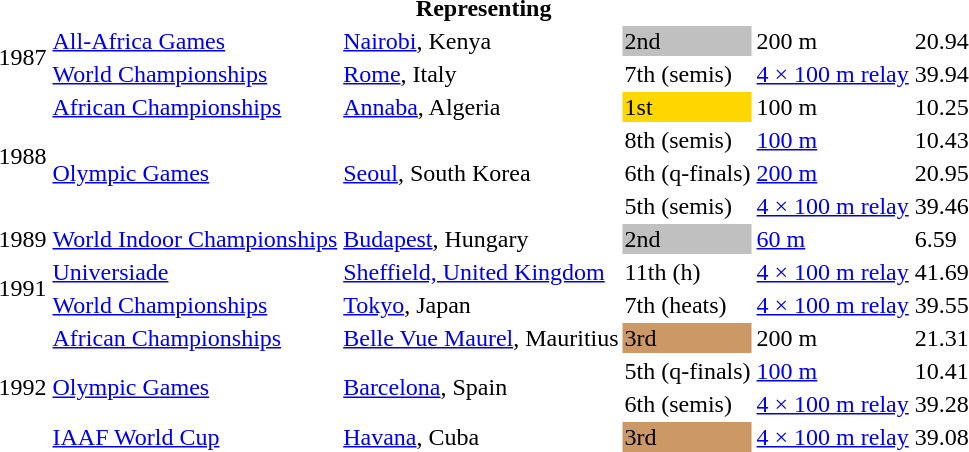<table>
<tr>
<th colspan="6">Representing </th>
</tr>
<tr>
<td rowspan=2>1987</td>
<td><a href='#'>All-Africa Games</a></td>
<td><a href='#'>Nairobi</a>, Kenya</td>
<td bgcolor=silver>2nd</td>
<td>200 m</td>
<td>20.94</td>
</tr>
<tr>
<td><a href='#'>World Championships</a></td>
<td><a href='#'>Rome</a>, Italy</td>
<td>7th (semis)</td>
<td><a href='#'>4 × 100 m relay</a></td>
<td>39.94</td>
</tr>
<tr>
<td rowspan=4>1988</td>
<td><a href='#'>African Championships</a></td>
<td><a href='#'>Annaba</a>, Algeria</td>
<td bgcolor=gold>1st</td>
<td>100 m</td>
<td>10.25</td>
</tr>
<tr>
<td rowspan=3><a href='#'>Olympic Games</a></td>
<td rowspan=3><a href='#'>Seoul</a>, South Korea</td>
<td>8th (semis)</td>
<td><a href='#'>100 m</a></td>
<td>10.43</td>
</tr>
<tr>
<td>6th (q-finals)</td>
<td><a href='#'>200 m</a></td>
<td>20.95</td>
</tr>
<tr>
<td>5th (semis)</td>
<td><a href='#'>4 × 100 m relay</a></td>
<td>39.46</td>
</tr>
<tr>
<td>1989</td>
<td><a href='#'>World Indoor Championships</a></td>
<td><a href='#'>Budapest</a>, Hungary</td>
<td bgcolor=silver>2nd</td>
<td><a href='#'>60 m</a></td>
<td>6.59</td>
</tr>
<tr>
<td rowspan=2>1991</td>
<td><a href='#'>Universiade</a></td>
<td><a href='#'>Sheffield, United Kingdom</a></td>
<td>11th (h)</td>
<td><a href='#'>4 × 100 m relay</a></td>
<td>41.69</td>
</tr>
<tr>
<td><a href='#'>World Championships</a></td>
<td><a href='#'>Tokyo</a>, Japan</td>
<td>7th (heats)</td>
<td><a href='#'>4 × 100 m relay</a></td>
<td>39.55</td>
</tr>
<tr>
<td rowspan=4>1992</td>
<td><a href='#'>African Championships</a></td>
<td><a href='#'>Belle Vue Maurel</a>, Mauritius</td>
<td bgcolor=cc9966>3rd</td>
<td>200 m</td>
<td>21.31</td>
</tr>
<tr>
<td rowspan=2><a href='#'>Olympic Games</a></td>
<td rowspan=2><a href='#'>Barcelona</a>, Spain</td>
<td>5th (q-finals)</td>
<td><a href='#'>100 m</a></td>
<td>10.41</td>
</tr>
<tr>
<td>6th (semis)</td>
<td><a href='#'>4 × 100 m relay</a></td>
<td>39.28</td>
</tr>
<tr>
<td><a href='#'>IAAF World Cup</a></td>
<td><a href='#'>Havana</a>, Cuba</td>
<td bgcolor=cc9966>3rd</td>
<td><a href='#'>4 × 100 m relay</a></td>
<td>39.08</td>
</tr>
</table>
